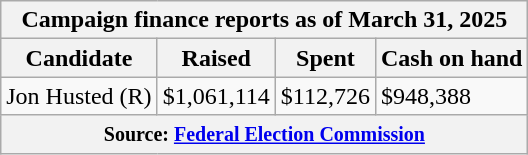<table class="wikitable sortable">
<tr>
<th colspan=4>Campaign finance reports as of March 31, 2025</th>
</tr>
<tr style="text-align:center;">
<th>Candidate</th>
<th>Raised</th>
<th>Spent</th>
<th>Cash on hand</th>
</tr>
<tr>
<td>Jon Husted (R)</td>
<td>$1,061,114</td>
<td>$112,726</td>
<td>$948,388</td>
</tr>
<tr>
<th colspan="4"><small>Source: <a href='#'>Federal Election Commission</a></small></th>
</tr>
</table>
